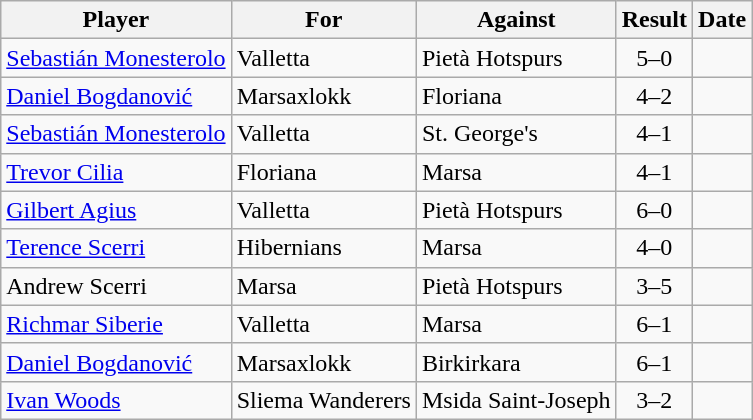<table class="wikitable">
<tr>
<th>Player</th>
<th>For</th>
<th>Against</th>
<th>Result</th>
<th>Date</th>
</tr>
<tr>
<td> <a href='#'>Sebastián Monesterolo</a></td>
<td>Valletta</td>
<td>Pietà Hotspurs</td>
<td align="center">5–0</td>
<td></td>
</tr>
<tr>
<td> <a href='#'>Daniel Bogdanović</a></td>
<td>Marsaxlokk</td>
<td>Floriana</td>
<td align="center">4–2</td>
<td></td>
</tr>
<tr>
<td> <a href='#'>Sebastián Monesterolo</a></td>
<td>Valletta</td>
<td>St. George's</td>
<td align="center">4–1</td>
<td></td>
</tr>
<tr>
<td> <a href='#'>Trevor Cilia</a></td>
<td>Floriana</td>
<td>Marsa</td>
<td align="center">4–1</td>
<td></td>
</tr>
<tr>
<td> <a href='#'>Gilbert Agius</a></td>
<td>Valletta</td>
<td>Pietà Hotspurs</td>
<td align="center">6–0</td>
<td></td>
</tr>
<tr>
<td> <a href='#'>Terence Scerri</a></td>
<td>Hibernians</td>
<td>Marsa</td>
<td align="center">4–0</td>
<td></td>
</tr>
<tr>
<td> Andrew Scerri</td>
<td>Marsa</td>
<td>Pietà Hotspurs</td>
<td align="center">3–5</td>
<td></td>
</tr>
<tr>
<td> <a href='#'>Richmar Siberie</a></td>
<td>Valletta</td>
<td>Marsa</td>
<td align="center">6–1</td>
<td></td>
</tr>
<tr>
<td> <a href='#'>Daniel Bogdanović</a></td>
<td>Marsaxlokk</td>
<td>Birkirkara</td>
<td align="center">6–1</td>
<td></td>
</tr>
<tr>
<td> <a href='#'>Ivan Woods</a></td>
<td>Sliema Wanderers</td>
<td>Msida Saint-Joseph</td>
<td align="center">3–2</td>
<td></td>
</tr>
</table>
